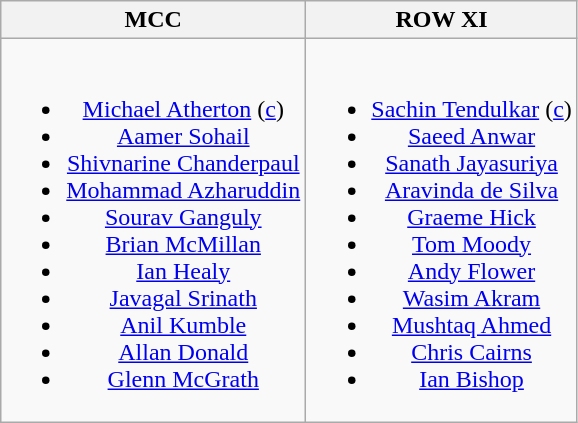<table class="wikitable" style="text-align:center">
<tr>
<th>MCC</th>
<th>ROW XI</th>
</tr>
<tr style="vertical-align:top">
<td><br><ul><li> <a href='#'>Michael Atherton</a> (<a href='#'>c</a>)</li><li> <a href='#'>Aamer Sohail</a></li><li> <a href='#'>Shivnarine Chanderpaul</a></li><li> <a href='#'>Mohammad Azharuddin</a></li><li> <a href='#'>Sourav Ganguly</a></li><li> <a href='#'>Brian McMillan</a></li><li> <a href='#'>Ian Healy</a></li><li> <a href='#'>Javagal Srinath</a></li><li> <a href='#'>Anil Kumble</a></li><li> <a href='#'>Allan Donald</a></li><li> <a href='#'>Glenn McGrath</a></li></ul></td>
<td><br><ul><li> <a href='#'>Sachin Tendulkar</a> (<a href='#'>c</a>)</li><li> <a href='#'>Saeed Anwar</a></li><li> <a href='#'>Sanath Jayasuriya</a></li><li> <a href='#'>Aravinda de Silva</a></li><li> <a href='#'>Graeme Hick</a></li><li> <a href='#'>Tom Moody</a></li><li> <a href='#'>Andy Flower</a></li><li> <a href='#'>Wasim Akram</a></li><li> <a href='#'>Mushtaq Ahmed</a></li><li> <a href='#'>Chris Cairns</a></li><li> <a href='#'>Ian Bishop</a></li></ul></td>
</tr>
</table>
